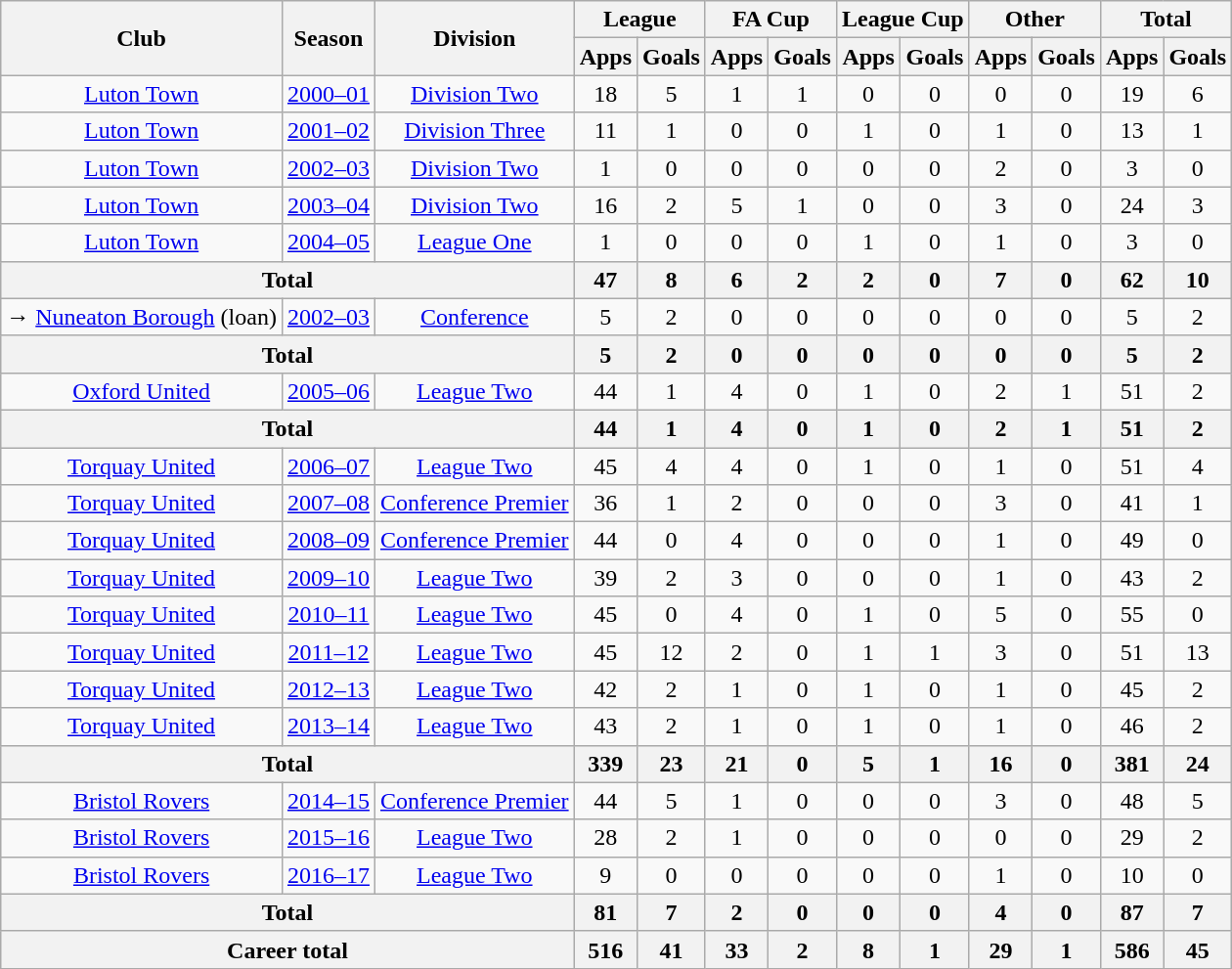<table class="wikitable" style="text-align:center;">
<tr>
<th rowspan="2">Club</th>
<th rowspan="2">Season</th>
<th rowspan="2">Division</th>
<th colspan="2">League</th>
<th colspan="2">FA Cup</th>
<th colspan="2">League Cup</th>
<th colspan="2">Other</th>
<th colspan="2">Total</th>
</tr>
<tr>
<th>Apps</th>
<th>Goals</th>
<th>Apps</th>
<th>Goals</th>
<th>Apps</th>
<th>Goals</th>
<th>Apps</th>
<th>Goals</th>
<th>Apps</th>
<th>Goals</th>
</tr>
<tr>
<td><a href='#'>Luton Town</a></td>
<td><a href='#'>2000–01</a></td>
<td><a href='#'>Division Two</a></td>
<td>18</td>
<td>5</td>
<td>1</td>
<td>1</td>
<td>0</td>
<td>0</td>
<td>0</td>
<td>0</td>
<td>19</td>
<td>6</td>
</tr>
<tr>
<td><a href='#'>Luton Town</a></td>
<td><a href='#'>2001–02</a></td>
<td><a href='#'>Division Three</a></td>
<td>11</td>
<td>1</td>
<td>0</td>
<td>0</td>
<td>1</td>
<td>0</td>
<td>1</td>
<td>0</td>
<td>13</td>
<td>1</td>
</tr>
<tr>
<td><a href='#'>Luton Town</a></td>
<td><a href='#'>2002–03</a></td>
<td><a href='#'>Division Two</a></td>
<td>1</td>
<td>0</td>
<td>0</td>
<td>0</td>
<td>0</td>
<td>0</td>
<td>2</td>
<td>0</td>
<td>3</td>
<td>0</td>
</tr>
<tr>
<td><a href='#'>Luton Town</a></td>
<td><a href='#'>2003–04</a></td>
<td><a href='#'>Division Two</a></td>
<td>16</td>
<td>2</td>
<td>5</td>
<td>1</td>
<td>0</td>
<td>0</td>
<td>3</td>
<td>0</td>
<td>24</td>
<td>3</td>
</tr>
<tr>
<td><a href='#'>Luton Town</a></td>
<td><a href='#'>2004–05</a></td>
<td><a href='#'>League One</a></td>
<td>1</td>
<td>0</td>
<td>0</td>
<td>0</td>
<td>1</td>
<td>0</td>
<td>1</td>
<td>0</td>
<td>3</td>
<td>0</td>
</tr>
<tr>
<th colspan="3">Total</th>
<th>47</th>
<th>8</th>
<th>6</th>
<th>2</th>
<th>2</th>
<th>0</th>
<th>7</th>
<th>0</th>
<th>62</th>
<th>10</th>
</tr>
<tr>
<td>→ <a href='#'>Nuneaton Borough</a> (loan)</td>
<td><a href='#'>2002–03</a></td>
<td><a href='#'>Conference</a></td>
<td>5</td>
<td>2</td>
<td>0</td>
<td>0</td>
<td>0</td>
<td>0</td>
<td>0</td>
<td>0</td>
<td>5</td>
<td>2</td>
</tr>
<tr>
<th colspan="3">Total</th>
<th>5</th>
<th>2</th>
<th>0</th>
<th>0</th>
<th>0</th>
<th>0</th>
<th>0</th>
<th>0</th>
<th>5</th>
<th>2</th>
</tr>
<tr>
<td><a href='#'>Oxford United</a></td>
<td><a href='#'>2005–06</a></td>
<td><a href='#'>League Two</a></td>
<td>44</td>
<td>1</td>
<td>4</td>
<td>0</td>
<td>1</td>
<td>0</td>
<td>2</td>
<td>1</td>
<td>51</td>
<td>2</td>
</tr>
<tr>
<th colspan="3">Total</th>
<th>44</th>
<th>1</th>
<th>4</th>
<th>0</th>
<th>1</th>
<th>0</th>
<th>2</th>
<th>1</th>
<th>51</th>
<th>2</th>
</tr>
<tr>
<td><a href='#'>Torquay United</a></td>
<td><a href='#'>2006–07</a></td>
<td><a href='#'>League Two</a></td>
<td>45</td>
<td>4</td>
<td>4</td>
<td>0</td>
<td>1</td>
<td>0</td>
<td>1</td>
<td>0</td>
<td>51</td>
<td>4</td>
</tr>
<tr>
<td><a href='#'>Torquay United</a></td>
<td><a href='#'>2007–08</a></td>
<td><a href='#'>Conference Premier</a></td>
<td>36</td>
<td>1</td>
<td>2</td>
<td>0</td>
<td>0</td>
<td>0</td>
<td>3</td>
<td>0</td>
<td>41</td>
<td>1</td>
</tr>
<tr>
<td><a href='#'>Torquay United</a></td>
<td><a href='#'>2008–09</a></td>
<td><a href='#'>Conference Premier</a></td>
<td>44</td>
<td>0</td>
<td>4</td>
<td>0</td>
<td>0</td>
<td>0</td>
<td>1</td>
<td>0</td>
<td>49</td>
<td>0</td>
</tr>
<tr>
<td><a href='#'>Torquay United</a></td>
<td><a href='#'>2009–10</a></td>
<td><a href='#'>League Two</a></td>
<td>39</td>
<td>2</td>
<td>3</td>
<td>0</td>
<td>0</td>
<td>0</td>
<td>1</td>
<td>0</td>
<td>43</td>
<td>2</td>
</tr>
<tr>
<td><a href='#'>Torquay United</a></td>
<td><a href='#'>2010–11</a></td>
<td><a href='#'>League Two</a></td>
<td>45</td>
<td>0</td>
<td>4</td>
<td>0</td>
<td>1</td>
<td>0</td>
<td>5</td>
<td>0</td>
<td>55</td>
<td>0</td>
</tr>
<tr>
<td><a href='#'>Torquay United</a></td>
<td><a href='#'>2011–12</a></td>
<td><a href='#'>League Two</a></td>
<td>45</td>
<td>12</td>
<td>2</td>
<td>0</td>
<td>1</td>
<td>1</td>
<td>3</td>
<td>0</td>
<td>51</td>
<td>13</td>
</tr>
<tr>
<td><a href='#'>Torquay United</a></td>
<td><a href='#'>2012–13</a></td>
<td><a href='#'>League Two</a></td>
<td>42</td>
<td>2</td>
<td>1</td>
<td>0</td>
<td>1</td>
<td>0</td>
<td>1</td>
<td>0</td>
<td>45</td>
<td>2</td>
</tr>
<tr>
<td><a href='#'>Torquay United</a></td>
<td><a href='#'>2013–14</a></td>
<td><a href='#'>League Two</a></td>
<td>43</td>
<td>2</td>
<td>1</td>
<td>0</td>
<td>1</td>
<td>0</td>
<td>1</td>
<td>0</td>
<td>46</td>
<td>2</td>
</tr>
<tr>
<th colspan="3">Total</th>
<th>339</th>
<th>23</th>
<th>21</th>
<th>0</th>
<th>5</th>
<th>1</th>
<th>16</th>
<th>0</th>
<th>381</th>
<th>24</th>
</tr>
<tr>
<td><a href='#'>Bristol Rovers</a></td>
<td><a href='#'>2014–15</a></td>
<td><a href='#'>Conference Premier</a></td>
<td>44</td>
<td>5</td>
<td>1</td>
<td>0</td>
<td>0</td>
<td>0</td>
<td>3</td>
<td>0</td>
<td>48</td>
<td>5</td>
</tr>
<tr>
<td><a href='#'>Bristol Rovers</a></td>
<td><a href='#'>2015–16</a></td>
<td><a href='#'>League Two</a></td>
<td>28</td>
<td>2</td>
<td>1</td>
<td>0</td>
<td>0</td>
<td>0</td>
<td>0</td>
<td>0</td>
<td>29</td>
<td>2</td>
</tr>
<tr>
<td><a href='#'>Bristol Rovers</a></td>
<td><a href='#'>2016–17</a></td>
<td><a href='#'>League Two</a></td>
<td>9</td>
<td>0</td>
<td>0</td>
<td>0</td>
<td>0</td>
<td>0</td>
<td>1</td>
<td>0</td>
<td>10</td>
<td>0</td>
</tr>
<tr>
<th colspan="3">Total</th>
<th>81</th>
<th>7</th>
<th>2</th>
<th>0</th>
<th>0</th>
<th>0</th>
<th>4</th>
<th>0</th>
<th>87</th>
<th>7</th>
</tr>
<tr>
<th colspan="3">Career total</th>
<th>516</th>
<th>41</th>
<th>33</th>
<th>2</th>
<th>8</th>
<th>1</th>
<th>29</th>
<th>1</th>
<th>586</th>
<th>45</th>
</tr>
</table>
